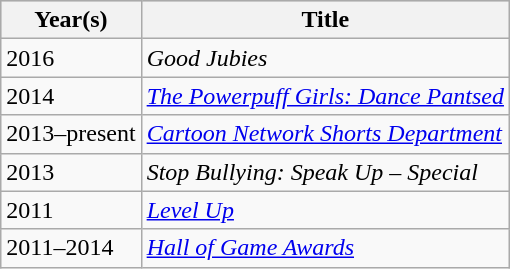<table class="wikitable">
<tr style="background:#CCC; text-align:center;">
<th>Year(s)</th>
<th>Title</th>
</tr>
<tr>
<td>2016</td>
<td><em>Good Jubies</em></td>
</tr>
<tr>
<td>2014</td>
<td><em><a href='#'>The Powerpuff Girls: Dance Pantsed</a></em></td>
</tr>
<tr>
<td>2013–present</td>
<td><em><a href='#'>Cartoon Network Shorts Department</a></em></td>
</tr>
<tr>
<td>2013</td>
<td><em>Stop Bullying: Speak Up – Special</em></td>
</tr>
<tr>
<td>2011</td>
<td><em><a href='#'>Level Up</a></em></td>
</tr>
<tr>
<td>2011–2014</td>
<td><em><a href='#'>Hall of Game Awards</a></em></td>
</tr>
</table>
